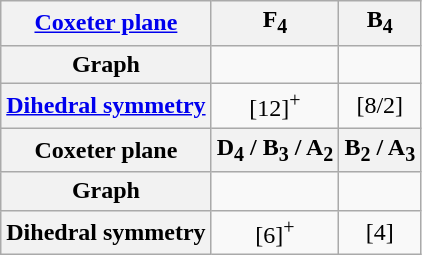<table class=wikitable>
<tr align=center>
<th><a href='#'>Coxeter plane</a></th>
<th>F<sub>4</sub></th>
<th>B<sub>4</sub></th>
</tr>
<tr align=center>
<th>Graph</th>
<td></td>
<td></td>
</tr>
<tr align=center>
<th><a href='#'>Dihedral symmetry</a></th>
<td>[12]<sup>+</sup></td>
<td>[8/2]</td>
</tr>
<tr align=center>
<th>Coxeter plane</th>
<th>D<sub>4</sub> / B<sub>3</sub> / A<sub>2</sub></th>
<th>B<sub>2</sub> / A<sub>3</sub></th>
</tr>
<tr align=center>
<th>Graph</th>
<td></td>
<td></td>
</tr>
<tr align=center>
<th>Dihedral symmetry</th>
<td>[6]<sup>+</sup></td>
<td>[4]</td>
</tr>
</table>
